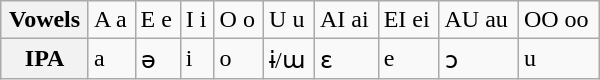<table class="wikitable" width="400">
<tr valign="top">
<th>Vowels</th>
<td>A a</td>
<td>E e</td>
<td>I i</td>
<td>O o</td>
<td>U u</td>
<td>AI ai</td>
<td>EI ei</td>
<td>AU au</td>
<td>OO oo</td>
</tr>
<tr>
<th>IPA</th>
<td>a</td>
<td>ə</td>
<td>i</td>
<td>o</td>
<td>ɨ/ɯ</td>
<td>ɛ</td>
<td>e</td>
<td>ɔ</td>
<td>u</td>
</tr>
</table>
